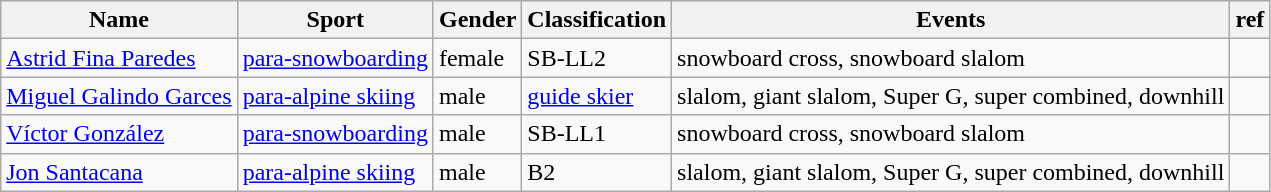<table class="wikitable">
<tr>
<th>Name</th>
<th>Sport</th>
<th>Gender</th>
<th>Classification</th>
<th>Events</th>
<th>ref</th>
</tr>
<tr>
<td><a href='#'>Astrid Fina Paredes</a></td>
<td><a href='#'>para-snowboarding</a></td>
<td>female</td>
<td>SB-LL2</td>
<td>snowboard cross, snowboard slalom</td>
<td></td>
</tr>
<tr>
<td><a href='#'>Miguel Galindo Garces</a></td>
<td><a href='#'>para-alpine skiing</a></td>
<td>male</td>
<td><a href='#'>guide skier</a></td>
<td>slalom, giant slalom, Super G, super combined, downhill</td>
<td></td>
</tr>
<tr>
<td><a href='#'>Víctor González</a></td>
<td><a href='#'>para-snowboarding</a></td>
<td>male</td>
<td>SB-LL1</td>
<td>snowboard cross, snowboard slalom</td>
<td></td>
</tr>
<tr>
<td><a href='#'>Jon Santacana</a></td>
<td><a href='#'>para-alpine skiing</a></td>
<td>male</td>
<td>B2</td>
<td>slalom, giant slalom, Super G, super combined, downhill</td>
<td></td>
</tr>
</table>
